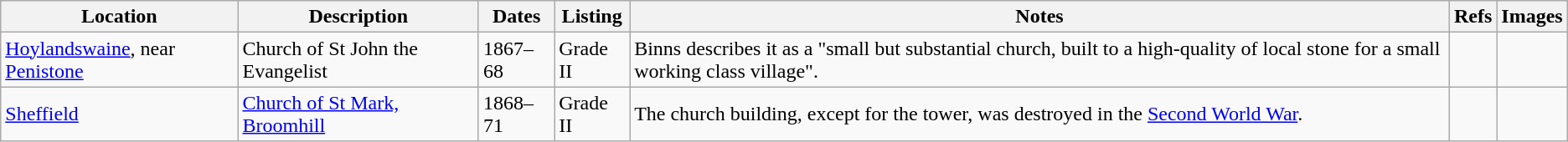<table class="wikitable sortable">
<tr>
<th>Location</th>
<th>Description</th>
<th>Dates</th>
<th>Listing</th>
<th>Notes</th>
<th>Refs</th>
<th>Images</th>
</tr>
<tr>
<td><a href='#'>Hoylandswaine</a>, near <a href='#'>Penistone</a></td>
<td>Church of St John the Evangelist</td>
<td>1867–68</td>
<td>Grade II</td>
<td>Binns describes it as a "small but substantial church, built to a high-quality of local stone for a small working class village".</td>
<td></td>
<td></td>
</tr>
<tr>
<td><a href='#'>Sheffield</a></td>
<td><a href='#'>Church of St Mark, Broomhill</a></td>
<td>1868–71</td>
<td>Grade II</td>
<td>The church building, except for the tower, was destroyed in the <a href='#'>Second World War</a>.</td>
<td></td>
<td></td>
</tr>
</table>
